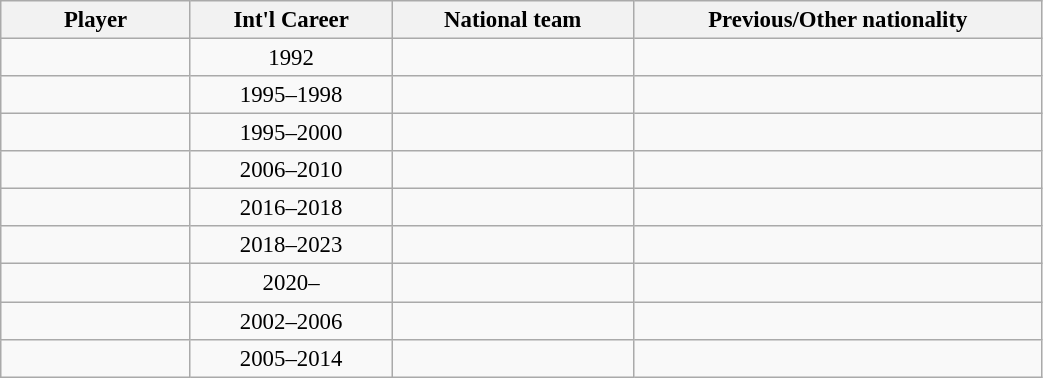<table class="wikitable sortable" style="font-size:95%; width: 55%">
<tr>
<th scope="col" width="10px">Player</th>
<th scope="col" width="5px">Int'l Career</th>
<th scope="col" width="10px">National team</th>
<th scope="col" width="10px">Previous/Other nationality</th>
</tr>
<tr>
<td></td>
<td align="center">1992</td>
<td></td>
<td></td>
</tr>
<tr>
<td></td>
<td align="center">1995–1998</td>
<td></td>
<td></td>
</tr>
<tr>
<td></td>
<td align="center">1995–2000</td>
<td></td>
<td></td>
</tr>
<tr>
<td></td>
<td align="center">2006–2010</td>
<td></td>
<td></td>
</tr>
<tr>
<td></td>
<td align="center">2016–2018</td>
<td></td>
<td></td>
</tr>
<tr>
<td></td>
<td align="center">2018–2023</td>
<td></td>
<td></td>
</tr>
<tr>
<td></td>
<td align="center">2020–</td>
<td></td>
<td></td>
</tr>
<tr>
<td></td>
<td align="center">2002–2006</td>
<td></td>
<td></td>
</tr>
<tr>
<td></td>
<td align="center">2005–2014</td>
<td></td>
<td></td>
</tr>
</table>
